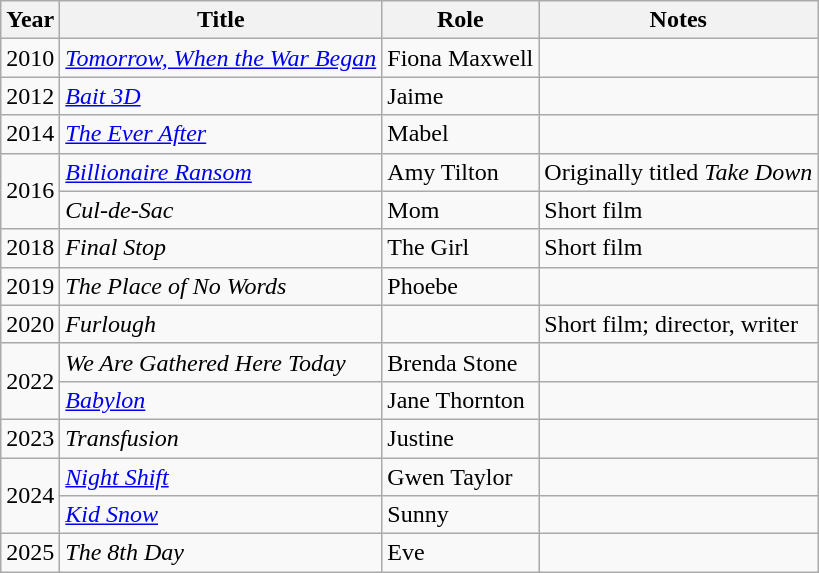<table class="wikitable">
<tr>
<th>Year</th>
<th>Title</th>
<th>Role</th>
<th>Notes</th>
</tr>
<tr>
<td>2010</td>
<td><em><a href='#'>Tomorrow, When the War Began</a></em></td>
<td>Fiona Maxwell</td>
<td></td>
</tr>
<tr>
<td>2012</td>
<td><em><a href='#'>Bait 3D</a></em></td>
<td>Jaime</td>
<td></td>
</tr>
<tr>
<td>2014</td>
<td><em><a href='#'>The Ever After</a></em></td>
<td>Mabel</td>
<td></td>
</tr>
<tr>
<td rowspan="2">2016</td>
<td><em><a href='#'>Billionaire Ransom</a></em></td>
<td>Amy Tilton</td>
<td>Originally titled <em>Take Down</em></td>
</tr>
<tr>
<td><em>Cul-de-Sac</em></td>
<td>Mom</td>
<td>Short film</td>
</tr>
<tr>
<td>2018</td>
<td><em>Final Stop</em></td>
<td>The Girl</td>
<td>Short film</td>
</tr>
<tr>
<td>2019</td>
<td><em>The Place of No Words</em></td>
<td>Phoebe</td>
<td></td>
</tr>
<tr>
<td>2020</td>
<td><em>Furlough</em></td>
<td></td>
<td>Short film; director, writer</td>
</tr>
<tr>
<td rowspan="2">2022</td>
<td><em>We Are Gathered Here Today</em></td>
<td>Brenda Stone</td>
<td></td>
</tr>
<tr>
<td><em><a href='#'>Babylon</a></em></td>
<td>Jane Thornton</td>
<td></td>
</tr>
<tr>
<td>2023</td>
<td><em>Transfusion</em></td>
<td>Justine</td>
<td></td>
</tr>
<tr>
<td rowspan="2">2024</td>
<td><em><a href='#'>Night Shift</a></em></td>
<td>Gwen Taylor</td>
<td></td>
</tr>
<tr>
<td><em><a href='#'>Kid Snow</a></em></td>
<td>Sunny</td>
<td></td>
</tr>
<tr>
<td>2025</td>
<td><em>The 8th Day</em></td>
<td>Eve</td>
<td></td>
</tr>
</table>
